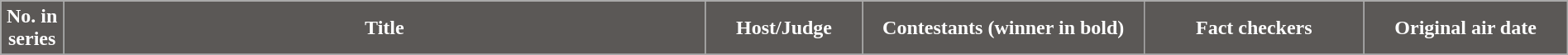<table class="wikitable plainrowheaders" style="width: 100%; margin-right: 0;">
<tr>
<th style="background:#5B5856; color:#fff; width:4%">No. in <br> series</th>
<th style="background:#5B5856; color:#fff; width:41%">Title</th>
<th style="background:#5B5856; color:#fff; width:10%">Host/Judge</th>
<th style="background:#5B5856; color:#fff; width:18%">Contestants (winner in bold)</th>
<th style="background:#5B5856; color:#fff; width:14%">Fact checkers</th>
<th style="background:#5B5856; color:#fff; width:13%">Original air date</th>
</tr>
<tr>
</tr>
</table>
